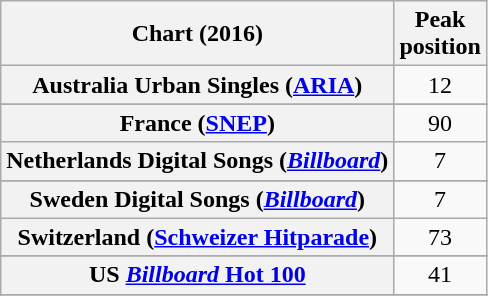<table class="wikitable sortable plainrowheaders" style="text-align:center;">
<tr>
<th scope="col">Chart (2016)</th>
<th scope="col">Peak<br>position</th>
</tr>
<tr>
<th scope="row">Australia Urban Singles (<a href='#'>ARIA</a>)</th>
<td>12</td>
</tr>
<tr>
</tr>
<tr>
<th scope="row">France (<a href='#'>SNEP</a>)</th>
<td>90</td>
</tr>
<tr>
<th scope="row">Netherlands Digital Songs (<a href='#'><em>Billboard</em></a>)</th>
<td>7</td>
</tr>
<tr>
</tr>
<tr>
<th scope="row">Sweden Digital Songs (<a href='#'><em>Billboard</em></a>)</th>
<td>7</td>
</tr>
<tr>
<th scope="row">Switzerland (<a href='#'>Schweizer Hitparade</a>)</th>
<td>73</td>
</tr>
<tr>
</tr>
<tr>
</tr>
<tr>
<th scope="row">US <a href='#'><em>Billboard</em> Hot 100</a></th>
<td>41</td>
</tr>
<tr>
</tr>
<tr>
</tr>
</table>
